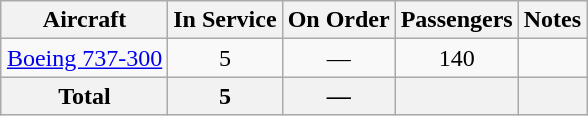<table class="wikitable" style="margin:0.5em auto; text-align:center">
<tr>
<th>Aircraft</th>
<th>In Service</th>
<th>On Order</th>
<th>Passengers</th>
<th>Notes</th>
</tr>
<tr>
<td><a href='#'>Boeing 737-300</a></td>
<td>5</td>
<td>—</td>
<td>140</td>
<td></td>
</tr>
<tr>
<th>Total</th>
<th>5</th>
<th>—</th>
<th></th>
<th></th>
</tr>
</table>
